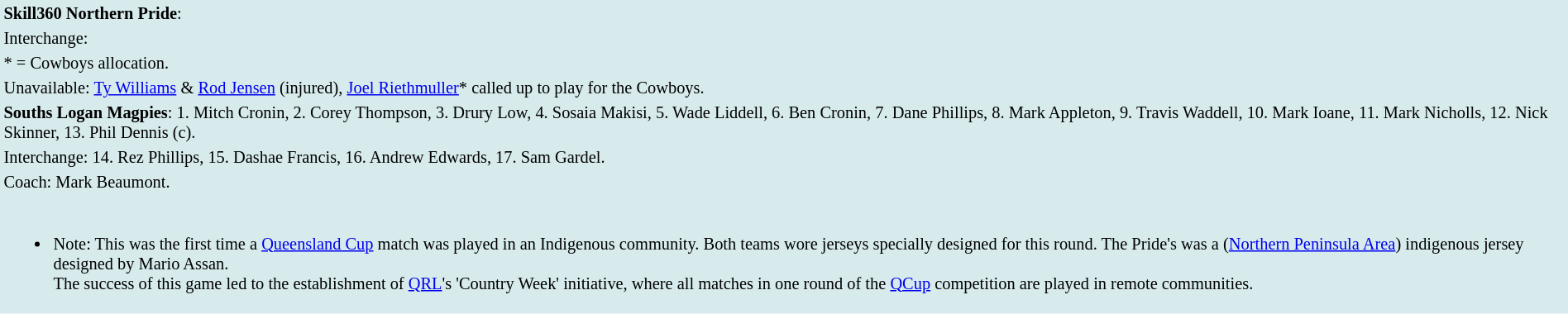<table style="background:#d7ebed; font-size:85%; width:100%;">
<tr>
<td><strong>Skill360 Northern Pride</strong>:             </td>
</tr>
<tr>
<td>Interchange:    </td>
</tr>
<tr>
<td>* = Cowboys allocation.</td>
</tr>
<tr>
<td>Unavailable: <a href='#'>Ty Williams</a> & <a href='#'>Rod Jensen</a> (injured), <a href='#'>Joel Riethmuller</a>* called up to play for the Cowboys.</td>
</tr>
<tr>
<td><strong>Souths Logan Magpies</strong>: 1. Mitch Cronin, 2. Corey Thompson, 3. Drury Low, 4. Sosaia Makisi, 5. Wade Liddell, 6. Ben Cronin, 7. Dane Phillips, 8. Mark Appleton, 9. Travis Waddell, 10. Mark Ioane, 11. Mark Nicholls, 12. Nick Skinner, 13. Phil Dennis (c).</td>
</tr>
<tr>
<td>Interchange: 14. Rez Phillips, 15. Dashae Francis, 16. Andrew Edwards, 17. Sam Gardel.</td>
</tr>
<tr>
<td>Coach: Mark Beaumont.</td>
</tr>
<tr>
<td><br><ul><li>Note: This was the first time a <a href='#'>Queensland Cup</a> match was played in an Indigenous community. Both teams wore jerseys specially designed for this round. The Pride's was a (<a href='#'>Northern Peninsula Area</a>) indigenous jersey designed by Mario Assan.<br>The success of this game led to the establishment of <a href='#'>QRL</a>'s 'Country Week' initiative, where all matches in one round of the <a href='#'>QCup</a> competition are played in remote communities.</li></ul></td>
</tr>
</table>
